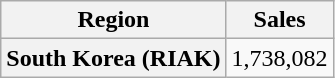<table class="wikitable plainrowheaders">
<tr>
<th>Region</th>
<th>Sales</th>
</tr>
<tr>
<th scope="row">South Korea (RIAK)</th>
<td>1,738,082</td>
</tr>
</table>
